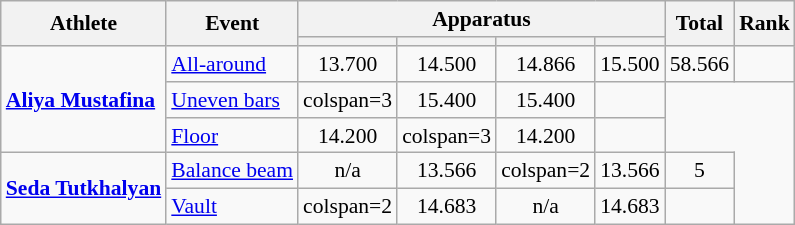<table class="wikitable" style="text-align:center; font-size:90%">
<tr>
<th rowspan=2>Athlete</th>
<th rowspan=2>Event</th>
<th colspan =4>Apparatus</th>
<th rowspan=2>Total</th>
<th rowspan=2>Rank</th>
</tr>
<tr style="font-size:95%">
<th></th>
<th></th>
<th></th>
<th></th>
</tr>
<tr>
<td style="text-align:left;" rowspan=3><strong><a href='#'>Aliya Mustafina</a></strong></td>
<td align=left><a href='#'>All-around</a></td>
<td>13.700</td>
<td>14.500</td>
<td>14.866</td>
<td>15.500</td>
<td>58.566</td>
<td></td>
</tr>
<tr>
<td align=left><a href='#'>Uneven bars</a></td>
<td>colspan=3 </td>
<td>15.400</td>
<td>15.400</td>
<td></td>
</tr>
<tr>
<td align=left><a href='#'>Floor</a></td>
<td>14.200</td>
<td>colspan=3 </td>
<td>14.200</td>
<td></td>
</tr>
<tr>
<td rowspan=2 align=left><strong><a href='#'>Seda Tutkhalyan</a></strong></td>
<td align=left><a href='#'>Balance beam</a></td>
<td>n/a</td>
<td>13.566</td>
<td>colspan=2 </td>
<td>13.566</td>
<td>5</td>
</tr>
<tr>
<td align=left><a href='#'>Vault</a></td>
<td>colspan=2 </td>
<td>14.683</td>
<td>n/a</td>
<td>14.683</td>
<td></td>
</tr>
</table>
